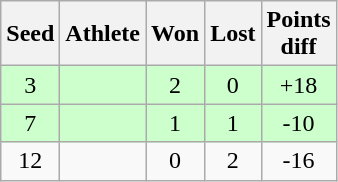<table class="wikitable">
<tr>
<th>Seed</th>
<th>Athlete</th>
<th>Won</th>
<th>Lost</th>
<th>Points<br>diff</th>
</tr>
<tr bgcolor="#ccffcc">
<td align="center">3</td>
<td><strong></strong></td>
<td align="center">2</td>
<td align="center">0</td>
<td align="center">+18</td>
</tr>
<tr bgcolor="#ccffcc">
<td align="center">7</td>
<td><strong></strong></td>
<td align="center">1</td>
<td align="center">1</td>
<td align="center">-10</td>
</tr>
<tr>
<td align="center">12</td>
<td></td>
<td align="center">0</td>
<td align="center">2</td>
<td align="center">-16</td>
</tr>
</table>
